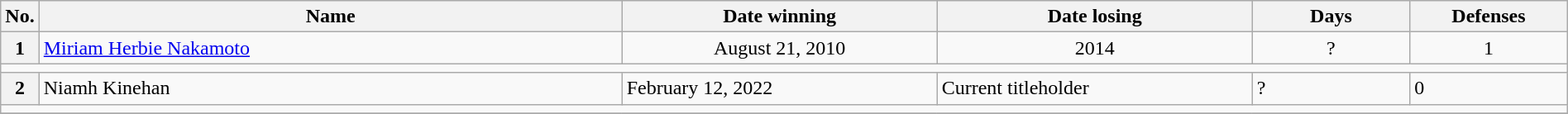<table class="wikitable" width=100%>
<tr>
<th style="width:1%;">No.</th>
<th style="width:37%;">Name</th>
<th style="width:20%;">Date winning</th>
<th style="width:20%;">Date losing</th>
<th data-sort-type="number" style="width:10%;">Days</th>
<th data-sort-type="number" style="width:10%;">Defenses</th>
</tr>
<tr align=center>
<th>1</th>
<td align=left> <a href='#'>Miriam Herbie Nakamoto</a></td>
<td>August 21, 2010</td>
<td>2014</td>
<td>?</td>
<td>1</td>
</tr>
<tr>
<td colspan="6"></td>
</tr>
<tr>
<th>2</th>
<td align=left> Niamh Kinehan</td>
<td>February 12, 2022</td>
<td>Current titleholder</td>
<td>?</td>
<td>0</td>
</tr>
<tr>
<td colspan="6"></td>
</tr>
<tr>
</tr>
</table>
